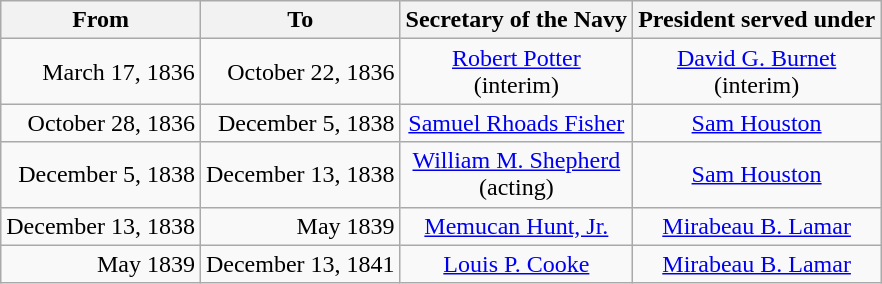<table class="wikitable" align=center>
<tr>
<th>From</th>
<th>To</th>
<th>Secretary of the Navy</th>
<th>President served under</th>
</tr>
<tr>
<td align=right>March 17, 1836</td>
<td align=right>October 22, 1836</td>
<td align=center><a href='#'>Robert Potter</a><br>(interim)</td>
<td align=center><a href='#'>David G. Burnet</a> <br>(interim)</td>
</tr>
<tr>
<td align=right>October 28, 1836</td>
<td align=right>December 5, 1838</td>
<td align=center><a href='#'>Samuel Rhoads Fisher</a></td>
<td align=center><a href='#'>Sam Houston</a></td>
</tr>
<tr>
<td align=right>December 5, 1838</td>
<td align=right>December 13, 1838</td>
<td align=center><a href='#'>William M. Shepherd</a> <br> (acting)</td>
<td align=center><a href='#'>Sam Houston</a></td>
</tr>
<tr>
<td align=right>December 13, 1838</td>
<td align=right>May 1839</td>
<td align=center><a href='#'>Memucan Hunt, Jr.</a></td>
<td align=center><a href='#'>Mirabeau B. Lamar</a></td>
</tr>
<tr>
<td align=right>May 1839</td>
<td align=right>December 13, 1841</td>
<td align=center><a href='#'>Louis P. Cooke</a></td>
<td align=center><a href='#'>Mirabeau B. Lamar</a></td>
</tr>
</table>
